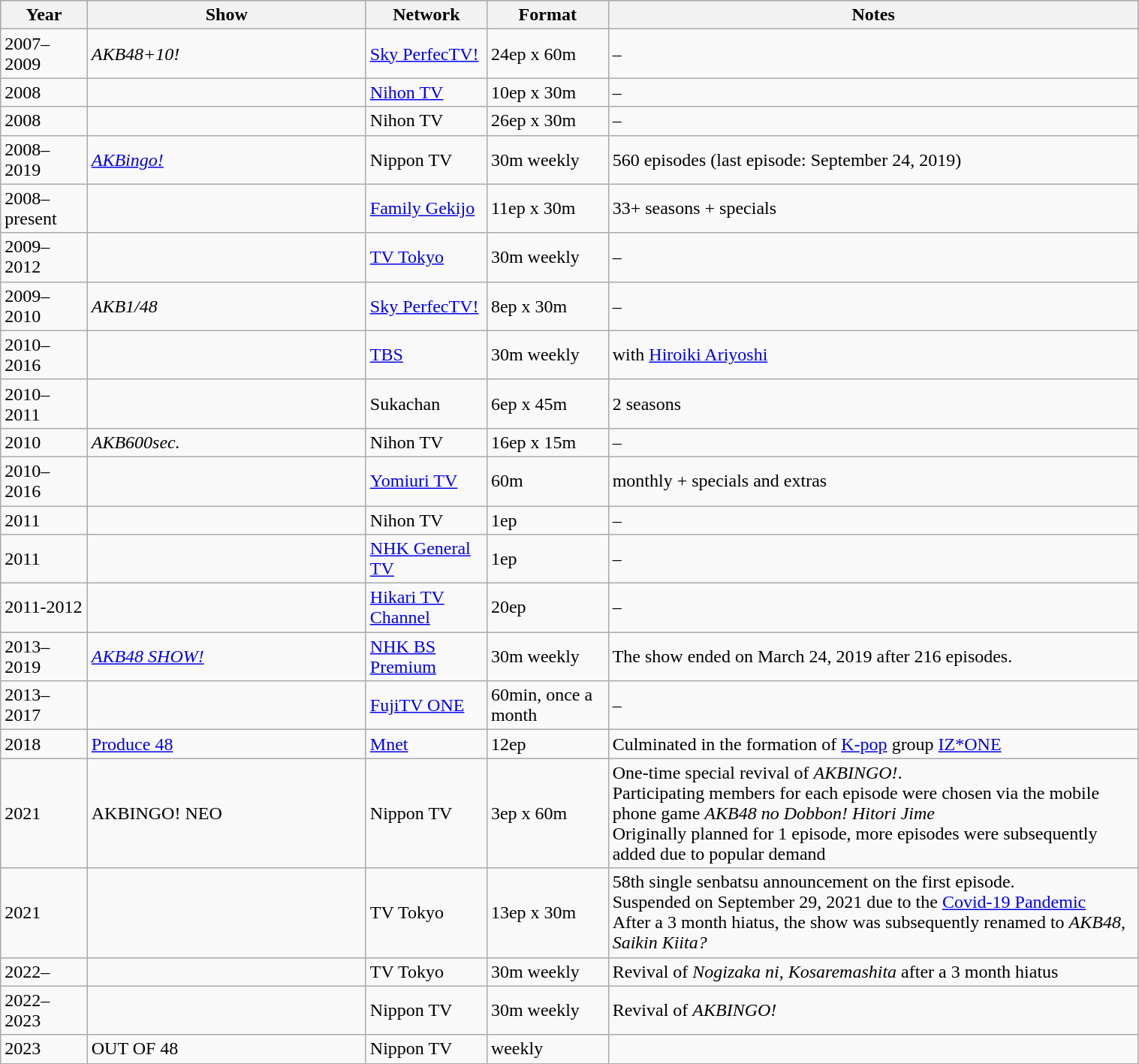<table class="wikitable" style="width:80%;">
<tr style="background:#b0c4de; text-align:center;">
<th>Year</th>
<th style="width:15em;">Show</th>
<th>Network</th>
<th>Format</th>
<th>Notes</th>
</tr>
<tr>
<td>2007–2009</td>
<td><em>AKB48+10!</em></td>
<td><a href='#'>Sky PerfecTV!</a></td>
<td>24ep x 60m</td>
<td>–</td>
</tr>
<tr>
<td>2008</td>
<td></td>
<td><a href='#'>Nihon TV</a></td>
<td>10ep x 30m</td>
<td>–</td>
</tr>
<tr>
<td>2008</td>
<td></td>
<td>Nihon TV</td>
<td>26ep x 30m</td>
<td>–</td>
</tr>
<tr>
<td>2008–2019</td>
<td><em><a href='#'>AKBingo!</a></em></td>
<td>Nippon TV</td>
<td>30m weekly</td>
<td>560 episodes (last episode: September 24, 2019)</td>
</tr>
<tr>
<td>2008–present</td>
<td></td>
<td><a href='#'>Family Gekijo</a></td>
<td>11ep x 30m</td>
<td>33+ seasons + specials</td>
</tr>
<tr>
<td>2009–2012</td>
<td></td>
<td><a href='#'>TV Tokyo</a></td>
<td>30m weekly</td>
<td>–</td>
</tr>
<tr>
<td>2009–2010</td>
<td><em>AKB1/48</em></td>
<td><a href='#'>Sky PerfecTV!</a></td>
<td>8ep x 30m</td>
<td>–</td>
</tr>
<tr>
<td>2010–2016</td>
<td></td>
<td><a href='#'>TBS</a></td>
<td>30m weekly</td>
<td>with <a href='#'>Hiroiki Ariyoshi</a></td>
</tr>
<tr>
<td>2010–2011</td>
<td></td>
<td>Sukachan</td>
<td>6ep x 45m</td>
<td>2 seasons</td>
</tr>
<tr>
<td>2010</td>
<td><em>AKB600sec.</em></td>
<td>Nihon TV</td>
<td>16ep x 15m</td>
<td>–</td>
</tr>
<tr>
<td>2010–2016</td>
<td></td>
<td><a href='#'>Yomiuri TV</a></td>
<td>60m</td>
<td>monthly + specials and extras</td>
</tr>
<tr>
<td>2011</td>
<td></td>
<td>Nihon TV</td>
<td>1ep</td>
<td>–</td>
</tr>
<tr>
<td>2011</td>
<td></td>
<td><a href='#'>NHK General TV</a></td>
<td>1ep</td>
<td>–</td>
</tr>
<tr>
<td>2011-2012</td>
<td></td>
<td><a href='#'>Hikari TV Channel</a></td>
<td>20ep</td>
<td>–</td>
</tr>
<tr>
<td>2013–2019</td>
<td><em><a href='#'>AKB48 SHOW!</a></em></td>
<td><a href='#'>NHK BS Premium</a></td>
<td>30m weekly</td>
<td>The show ended on March 24, 2019 after 216 episodes.</td>
</tr>
<tr>
<td>2013–2017</td>
<td></td>
<td><a href='#'>FujiTV ONE</a></td>
<td>60min, once a month</td>
<td>–</td>
</tr>
<tr>
<td>2018</td>
<td><a href='#'>Produce 48</a></td>
<td><a href='#'>Mnet</a></td>
<td>12ep</td>
<td>Culminated in the formation of <a href='#'>K-pop</a> group <a href='#'>IZ*ONE</a></td>
</tr>
<tr>
<td>2021</td>
<td>AKBINGO! NEO</td>
<td>Nippon TV</td>
<td>3ep x 60m</td>
<td>One-time special revival of <em>AKBINGO!</em>.<br>Participating members for each episode were chosen via the mobile phone game <em>AKB48 no Dobbon! Hitori Jime</em><br>Originally planned for 1 episode, more episodes were subsequently added due to popular demand</td>
</tr>
<tr>
<td>2021</td>
<td></td>
<td>TV Tokyo</td>
<td>13ep x 30m</td>
<td>58th single senbatsu announcement on the first episode.<br>Suspended on September 29, 2021 due to the <a href='#'>Covid-19 Pandemic</a><br>After a 3 month hiatus, the show was subsequently renamed to <em>AKB48, Saikin Kiita?</em></td>
</tr>
<tr>
<td>2022–</td>
<td></td>
<td>TV Tokyo</td>
<td>30m weekly</td>
<td>Revival of <em>Nogizaka ni, Kosaremashita</em> after a 3 month hiatus</td>
</tr>
<tr>
<td>2022–2023</td>
<td></td>
<td>Nippon TV</td>
<td>30m weekly</td>
<td>Revival of <em>AKBINGO!</em></td>
</tr>
<tr>
<td>2023</td>
<td>OUT OF 48</td>
<td>Nippon TV</td>
<td>weekly</td>
<td></td>
</tr>
</table>
